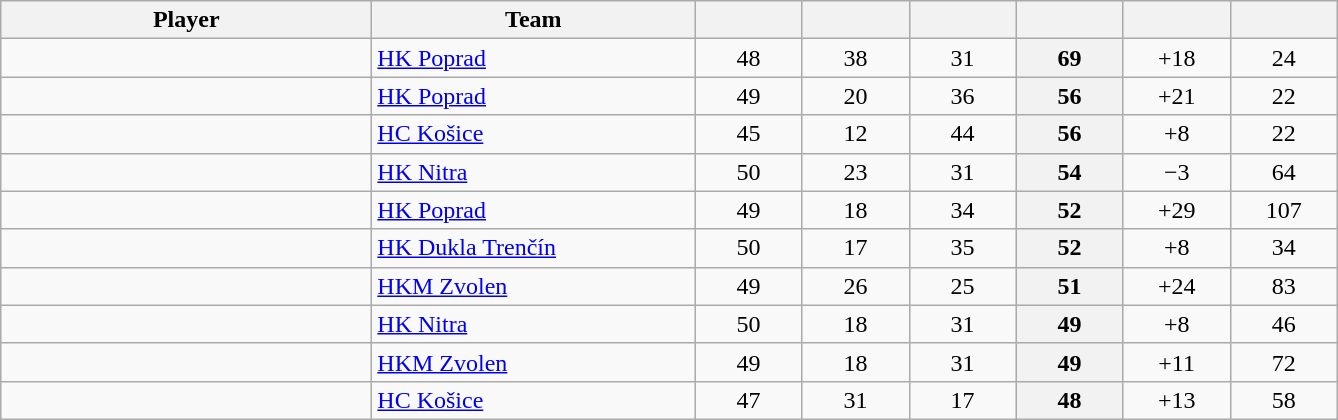<table class="wikitable sortable" style="text-align: center">
<tr>
<th style="width: 15em;">Player</th>
<th style="width: 13em;">Team</th>
<th style="width: 4em;"></th>
<th style="width: 4em;"></th>
<th style="width: 4em;"></th>
<th style="width: 4em;"></th>
<th style="width: 4em;"></th>
<th style="width: 4em;"></th>
</tr>
<tr>
<td style="text-align:left;"> </td>
<td style="text-align:left;"><a href='#'>HK Poprad</a></td>
<td>48</td>
<td>38</td>
<td>31</td>
<th>69</th>
<td>+18</td>
<td>24</td>
</tr>
<tr>
<td style="text-align:left;"> </td>
<td style="text-align:left;"><a href='#'>HK Poprad</a></td>
<td>49</td>
<td>20</td>
<td>36</td>
<th>56</th>
<td>+21</td>
<td>22</td>
</tr>
<tr>
<td style="text-align:left;"> </td>
<td style="text-align:left;"><a href='#'>HC Košice</a></td>
<td>45</td>
<td>12</td>
<td>44</td>
<th>56</th>
<td>+8</td>
<td>22</td>
</tr>
<tr>
<td style="text-align:left;"> </td>
<td style="text-align:left;"><a href='#'>HK Nitra</a></td>
<td>50</td>
<td>23</td>
<td>31</td>
<th>54</th>
<td>−3</td>
<td>64</td>
</tr>
<tr>
<td style="text-align:left;"> </td>
<td style="text-align:left;"><a href='#'>HK Poprad</a></td>
<td>49</td>
<td>18</td>
<td>34</td>
<th>52</th>
<td>+29</td>
<td>107</td>
</tr>
<tr>
<td style="text-align:left;"> </td>
<td style="text-align:left;"><a href='#'>HK Dukla Trenčín</a></td>
<td>50</td>
<td>17</td>
<td>35</td>
<th>52</th>
<td>+8</td>
<td>34</td>
</tr>
<tr>
<td style="text-align:left;"> </td>
<td style="text-align:left;"><a href='#'>HKM Zvolen</a></td>
<td>49</td>
<td>26</td>
<td>25</td>
<th>51</th>
<td>+24</td>
<td>83</td>
</tr>
<tr>
<td style="text-align:left;"> </td>
<td style="text-align:left;"><a href='#'>HK Nitra</a></td>
<td>50</td>
<td>18</td>
<td>31</td>
<th>49</th>
<td>+8</td>
<td>46</td>
</tr>
<tr>
<td style="text-align:left;"> </td>
<td style="text-align:left;"><a href='#'>HKM Zvolen</a></td>
<td>49</td>
<td>18</td>
<td>31</td>
<th>49</th>
<td>+11</td>
<td>72</td>
</tr>
<tr>
<td style="text-align:left;"> </td>
<td style="text-align:left;"><a href='#'>HC Košice</a></td>
<td>47</td>
<td>31</td>
<td>17</td>
<th>48</th>
<td>+13</td>
<td>58</td>
</tr>
</table>
